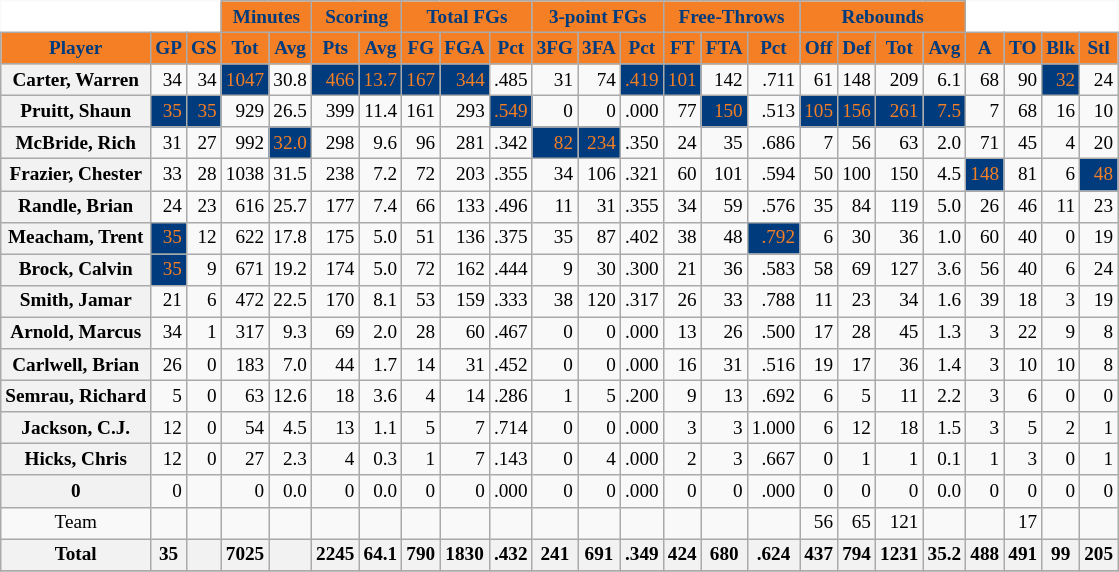<table class="wikitable sortable" border="1" style="font-size: 80%;">
<tr>
<th colspan="3" style="border-top-style:hidden; border-left-style:hidden; background: white;"></th>
<th colspan="2" style="background:#F47F24; color:#003C7D;">Minutes</th>
<th colspan="2" style="background:#F47F24; color:#003C7D;">Scoring</th>
<th colspan="3" style="background:#F47F24; color:#003C7D;">Total FGs</th>
<th colspan="3" style="background:#F47F24; color:#003C7D;">3-point FGs</th>
<th colspan="3" style="background:#F47F24; color:#003C7D;">Free-Throws</th>
<th colspan="4" style="background:#F47F24; color:#003C7D;">Rebounds</th>
<th colspan="4" style="border-top-style:hidden; border-right-style:hidden; background: white;"></th>
</tr>
<tr>
<th scope="col" style="background:#F47F24; color:#003C7D;">Player</th>
<th scope="col" style="background:#F47F24; color:#003C7D;">GP</th>
<th scope="col" style="background:#F47F24; color:#003C7D;">GS</th>
<th scope="col" style="background:#F47F24; color:#003C7D;">Tot</th>
<th scope="col" style="background:#F47F24; color:#003C7D;">Avg</th>
<th scope="col" style="background:#F47F24; color:#003C7D;">Pts</th>
<th scope="col" style="background:#F47F24; color:#003C7D;">Avg</th>
<th scope="col" style="background:#F47F24; color:#003C7D;">FG</th>
<th scope="col" style="background:#F47F24; color:#003C7D;">FGA</th>
<th scope="col" style="background:#F47F24; color:#003C7D;">Pct</th>
<th scope="col" style="background:#F47F24; color:#003C7D;">3FG</th>
<th scope="col" style="background:#F47F24; color:#003C7D;">3FA</th>
<th scope="col" style="background:#F47F24; color:#003C7D;">Pct</th>
<th scope="col" style="background:#F47F24; color:#003C7D;">FT</th>
<th scope="col" style="background:#F47F24; color:#003C7D;">FTA</th>
<th scope="col" style="background:#F47F24; color:#003C7D;">Pct</th>
<th scope="col" style="background:#F47F24; color:#003C7D;">Off</th>
<th scope="col" style="background:#F47F24; color:#003C7D;">Def</th>
<th scope="col" style="background:#F47F24; color:#003C7D;">Tot</th>
<th scope="col" style="background:#F47F24; color:#003C7D;">Avg</th>
<th scope="col" style="background:#F47F24; color:#003C7D;">A</th>
<th scope="col" style="background:#F47F24; color:#003C7D;">TO</th>
<th scope="col" style="background:#F47F24; color:#003C7D;">Blk</th>
<th scope="col" style="background:#F47F24; color:#003C7D;">Stl</th>
</tr>
<tr>
<th style=white-space:nowrap>Carter, Warren</th>
<td align="right">34</td>
<td align="right">34</td>
<td align="right" style="background:#003C7D; color:#F47F24;">1047</td>
<td align="right">30.8</td>
<td align="right" style="background:#003C7D; color:#F47F24;">466</td>
<td align="right" style="background:#003C7D; color:#F47F24;">13.7</td>
<td align="right" style="background:#003C7D; color:#F47F24;">167</td>
<td align="right" style="background:#003C7D; color:#F47F24;">344</td>
<td align="right">.485</td>
<td align="right">31</td>
<td align="right">74</td>
<td align="right" style="background:#003C7D; color:#F47F24;">.419</td>
<td align="right" style="background:#003C7D; color:#F47F24;">101</td>
<td align="right">142</td>
<td align="right">.711</td>
<td align="right">61</td>
<td align="right">148</td>
<td align="right">209</td>
<td align="right">6.1</td>
<td align="right">68</td>
<td align="right">90</td>
<td align="right" style="background:#003C7D; color:#F47F24;">32</td>
<td align="right">24</td>
</tr>
<tr>
<th style=white-space:nowrap>Pruitt, Shaun</th>
<td align="right" style="background:#003C7D; color:#F47F24;">35</td>
<td align="right" style="background:#003C7D; color:#F47F24;">35</td>
<td align="right">929</td>
<td align="right">26.5</td>
<td align="right">399</td>
<td align="right">11.4</td>
<td align="right">161</td>
<td align="right">293</td>
<td align="right" style="background:#003C7D; color:#F47F24;">.549</td>
<td align="right">0</td>
<td align="right">0</td>
<td align="right">.000</td>
<td align="right">77</td>
<td align="right" style="background:#003C7D; color:#F47F24;">150</td>
<td align="right">.513</td>
<td align="right" style="background:#003C7D; color:#F47F24;">105</td>
<td align="right" style="background:#003C7D; color:#F47F24;">156</td>
<td align="right" style="background:#003C7D; color:#F47F24;">261</td>
<td align="right" style="background:#003C7D; color:#F47F24;">7.5</td>
<td align="right">7</td>
<td align="right">68</td>
<td align="right">16</td>
<td align="right">10</td>
</tr>
<tr>
<th style=white-space:nowrap>McBride, Rich</th>
<td align="right">31</td>
<td align="right">27</td>
<td align="right">992</td>
<td align="right" style="background:#003C7D; color:#F47F24;">32.0</td>
<td align="right">298</td>
<td align="right">9.6</td>
<td align="right">96</td>
<td align="right">281</td>
<td align="right">.342</td>
<td align="right" style="background:#003C7D; color:#F47F24;">82</td>
<td align="right" style="background:#003C7D; color:#F47F24;">234</td>
<td align="right">.350</td>
<td align="right">24</td>
<td align="right">35</td>
<td align="right">.686</td>
<td align="right">7</td>
<td align="right">56</td>
<td align="right">63</td>
<td align="right">2.0</td>
<td align="right">71</td>
<td align="right">45</td>
<td align="right">4</td>
<td align="right">20</td>
</tr>
<tr>
<th style=white-space:nowrap>Frazier, Chester</th>
<td align="right">33</td>
<td align="right">28</td>
<td align="right">1038</td>
<td align="right">31.5</td>
<td align="right">238</td>
<td align="right">7.2</td>
<td align="right">72</td>
<td align="right">203</td>
<td align="right">.355</td>
<td align="right">34</td>
<td align="right">106</td>
<td align="right">.321</td>
<td align="right">60</td>
<td align="right">101</td>
<td align="right">.594</td>
<td align="right">50</td>
<td align="right">100</td>
<td align="right">150</td>
<td align="right">4.5</td>
<td align="right" style="background:#003C7D; color:#F47F24;">148</td>
<td align="right">81</td>
<td align="right">6</td>
<td align="right" style="background:#003C7D; color:#F47F24;">48</td>
</tr>
<tr>
<th style=white-space:nowrap>Randle, Brian</th>
<td align="right">24</td>
<td align="right">23</td>
<td align="right">616</td>
<td align="right">25.7</td>
<td align="right">177</td>
<td align="right">7.4</td>
<td align="right">66</td>
<td align="right">133</td>
<td align="right">.496</td>
<td align="right">11</td>
<td align="right">31</td>
<td align="right">.355</td>
<td align="right">34</td>
<td align="right">59</td>
<td align="right">.576</td>
<td align="right">35</td>
<td align="right">84</td>
<td align="right">119</td>
<td align="right">5.0</td>
<td align="right">26</td>
<td align="right">46</td>
<td align="right">11</td>
<td align="right">23</td>
</tr>
<tr>
<th style=white-space:nowrap>Meacham, Trent</th>
<td align="right" style="background:#003C7D; color:#F47F24;">35</td>
<td align="right">12</td>
<td align="right">622</td>
<td align="right">17.8</td>
<td align="right">175</td>
<td align="right">5.0</td>
<td align="right">51</td>
<td align="right">136</td>
<td align="right">.375</td>
<td align="right">35</td>
<td align="right">87</td>
<td align="right">.402</td>
<td align="right">38</td>
<td align="right">48</td>
<td align="right" style="background:#003C7D; color:#F47F24;">.792</td>
<td align="right">6</td>
<td align="right">30</td>
<td align="right">36</td>
<td align="right">1.0</td>
<td align="right">60</td>
<td align="right">40</td>
<td align="right">0</td>
<td align="right">19</td>
</tr>
<tr>
<th style=white-space:nowrap>Brock, Calvin</th>
<td align="right" style="background:#003C7D; color:#F47F24;">35</td>
<td align="right">9</td>
<td align="right">671</td>
<td align="right">19.2</td>
<td align="right">174</td>
<td align="right">5.0</td>
<td align="right">72</td>
<td align="right">162</td>
<td align="right">.444</td>
<td align="right">9</td>
<td align="right">30</td>
<td align="right">.300</td>
<td align="right">21</td>
<td align="right">36</td>
<td align="right">.583</td>
<td align="right">58</td>
<td align="right">69</td>
<td align="right">127</td>
<td align="right">3.6</td>
<td align="right">56</td>
<td align="right">40</td>
<td align="right">6</td>
<td align="right">24</td>
</tr>
<tr>
<th style=white-space:nowrap>Smith, Jamar</th>
<td align="right">21</td>
<td align="right">6</td>
<td align="right">472</td>
<td align="right">22.5</td>
<td align="right">170</td>
<td align="right">8.1</td>
<td align="right">53</td>
<td align="right">159</td>
<td align="right">.333</td>
<td align="right">38</td>
<td align="right">120</td>
<td align="right">.317</td>
<td align="right">26</td>
<td align="right">33</td>
<td align="right">.788</td>
<td align="right">11</td>
<td align="right">23</td>
<td align="right">34</td>
<td align="right">1.6</td>
<td align="right">39</td>
<td align="right">18</td>
<td align="right">3</td>
<td align="right">19</td>
</tr>
<tr>
<th style=white-space:nowrap>Arnold, Marcus</th>
<td align="right">34</td>
<td align="right">1</td>
<td align="right">317</td>
<td align="right">9.3</td>
<td align="right">69</td>
<td align="right">2.0</td>
<td align="right">28</td>
<td align="right">60</td>
<td align="right">.467</td>
<td align="right">0</td>
<td align="right">0</td>
<td align="right">.000</td>
<td align="right">13</td>
<td align="right">26</td>
<td align="right">.500</td>
<td align="right">17</td>
<td align="right">28</td>
<td align="right">45</td>
<td align="right">1.3</td>
<td align="right">3</td>
<td align="right">22</td>
<td align="right">9</td>
<td align="right">8</td>
</tr>
<tr>
<th style=white-space:nowrap>Carlwell, Brian</th>
<td align="right">26</td>
<td align="right">0</td>
<td align="right">183</td>
<td align="right">7.0</td>
<td align="right">44</td>
<td align="right">1.7</td>
<td align="right">14</td>
<td align="right">31</td>
<td align="right">.452</td>
<td align="right">0</td>
<td align="right">0</td>
<td align="right">.000</td>
<td align="right">16</td>
<td align="right">31</td>
<td align="right">.516</td>
<td align="right">19</td>
<td align="right">17</td>
<td align="right">36</td>
<td align="right">1.4</td>
<td align="right">3</td>
<td align="right">10</td>
<td align="right">10</td>
<td align="right">8</td>
</tr>
<tr>
<th style=white-space:nowrap>Semrau, Richard</th>
<td align="right">5</td>
<td align="right">0</td>
<td align="right">63</td>
<td align="right">12.6</td>
<td align="right">18</td>
<td align="right">3.6</td>
<td align="right">4</td>
<td align="right">14</td>
<td align="right">.286</td>
<td align="right">1</td>
<td align="right">5</td>
<td align="right">.200</td>
<td align="right">9</td>
<td align="right">13</td>
<td align="right">.692</td>
<td align="right">6</td>
<td align="right">5</td>
<td align="right">11</td>
<td align="right">2.2</td>
<td align="right">3</td>
<td align="right">6</td>
<td align="right">0</td>
<td align="right">0</td>
</tr>
<tr>
<th style=white-space:nowrap>Jackson, C.J.</th>
<td align="right">12</td>
<td align="right">0</td>
<td align="right">54</td>
<td align="right">4.5</td>
<td align="right">13</td>
<td align="right">1.1</td>
<td align="right">5</td>
<td align="right">7</td>
<td align="right">.714</td>
<td align="right">0</td>
<td align="right">0</td>
<td align="right">.000</td>
<td align="right">3</td>
<td align="right">3</td>
<td align="right">1.000</td>
<td align="right">6</td>
<td align="right">12</td>
<td align="right">18</td>
<td align="right">1.5</td>
<td align="right">3</td>
<td align="right">5</td>
<td align="right">2</td>
<td align="right">1</td>
</tr>
<tr>
<th style=white-space:nowrap>Hicks, Chris</th>
<td align="right">12</td>
<td align="right">0</td>
<td align="right">27</td>
<td align="right">2.3</td>
<td align="right">4</td>
<td align="right">0.3</td>
<td align="right">1</td>
<td align="right">7</td>
<td align="right">.143</td>
<td align="right">0</td>
<td align="right">4</td>
<td align="right">.000</td>
<td align="right">2</td>
<td align="right">3</td>
<td align="right">.667</td>
<td align="right">0</td>
<td align="right">1</td>
<td align="right">1</td>
<td align="right">0.1</td>
<td align="right">1</td>
<td align="right">3</td>
<td align="right">0</td>
<td align="right">1</td>
</tr>
<tr>
<th style=white-space:nowrap>0</th>
<td align="right">0</td>
<td align="right"></td>
<td align="right">0</td>
<td align="right">0.0</td>
<td align="right">0</td>
<td align="right">0.0</td>
<td align="right">0</td>
<td align="right">0</td>
<td align="right">.000</td>
<td align="right">0</td>
<td align="right">0</td>
<td align="right">.000</td>
<td align="right">0</td>
<td align="right">0</td>
<td align="right">.000</td>
<td align="right">0</td>
<td align="right">0</td>
<td align="right">0</td>
<td align="right">0.0</td>
<td align="right">0</td>
<td align="right">0</td>
<td align="right">0</td>
<td align="right">0</td>
</tr>
<tr class="sortbottom">
<td align="center">Team</td>
<td align="right"></td>
<td align="right"></td>
<td align="right"></td>
<td align="right"></td>
<td align="right"></td>
<td align="right"></td>
<td align="right"></td>
<td align="right"></td>
<td align="right"></td>
<td align="right"></td>
<td align="right"></td>
<td align="right"></td>
<td align="right"></td>
<td align="right"></td>
<td align="right"></td>
<td align="right">56</td>
<td align="right">65</td>
<td align="right">121</td>
<td align="right"></td>
<td align="right"></td>
<td align="right">17</td>
<td align="right"></td>
<td align="right"></td>
</tr>
<tr class="sortbottom">
<th>Total</th>
<th align="right">35</th>
<th align="right"></th>
<th align="right">7025</th>
<th align="right"></th>
<th align="right">2245</th>
<th align="right">64.1</th>
<th align="right">790</th>
<th align="right">1830</th>
<th align="right">.432</th>
<th align="right">241</th>
<th align="right">691</th>
<th align="right">.349</th>
<th align="right">424</th>
<th align="right">680</th>
<th align="right">.624</th>
<th align="right">437</th>
<th align="right">794</th>
<th align="right">1231</th>
<th align="right">35.2</th>
<th align="right">488</th>
<th align="right">491</th>
<th align="right">99</th>
<th align="right">205</th>
</tr>
<tr class="sortbottom"   |align="center"| Opponents ||align="center"| 35 ||align="center"|  ||align="center"| 7025 ||align="center"|  ||align="center"| 1997 ||align="center"| 57.1 ||align="center"| 693 ||align="center"| 1726 ||align="center"| .402 ||align="center"| 195 ||align="center"| 599 ||align="center"| .326 ||align="center"| 416 ||align="center"| 599 ||align="center"| .694 ||align="center"| 322 ||align="center"| 727 ||align="center"| 1049 ||align="center"| 30.0 ||align="center"| 381 ||align="center"| 514 ||align="center"| 112 ||align="center"| 190>
</tr>
</table>
